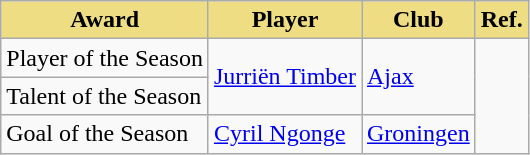<table class="wikitable">
<tr>
<th style="background-color: #eedd82">Award</th>
<th style="background-color: #eedd82">Player</th>
<th style="background-color: #eedd82">Club</th>
<th style="background-color: #eedd82">Ref.</th>
</tr>
<tr>
<td>Player of the Season</td>
<td rowspan="2"> <a href='#'>Jurriën Timber</a></td>
<td rowspan="2"><a href='#'>Ajax</a></td>
<td rowspan="3"></td>
</tr>
<tr>
<td>Talent of the Season</td>
</tr>
<tr>
<td>Goal of the Season</td>
<td> <a href='#'>Cyril Ngonge</a></td>
<td><a href='#'>Groningen</a></td>
</tr>
</table>
